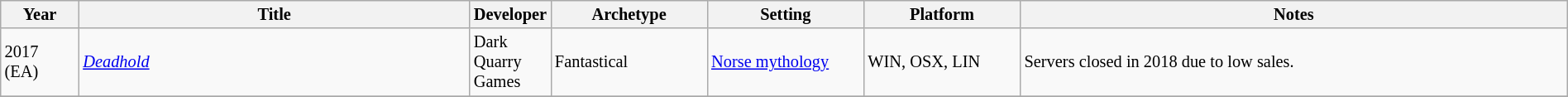<table class="wikitable sortable" style="font-size:85%;width:100%">
<tr>
<th width="5%">Year</th>
<th width="25%">Title</th>
<th width="5%">Developer</th>
<th width="10%">Archetype</th>
<th width="10%">Setting</th>
<th width="10%">Platform</th>
<th width="35%">Notes</th>
</tr>
<tr>
<td>2017 (EA)</td>
<td><em><a href='#'>Deadhold</a></em></td>
<td>Dark Quarry Games</td>
<td>Fantastical</td>
<td><a href='#'>Norse mythology</a></td>
<td>WIN, OSX, LIN</td>
<td>Servers closed in 2018 due to low sales.</td>
</tr>
<tr>
</tr>
</table>
